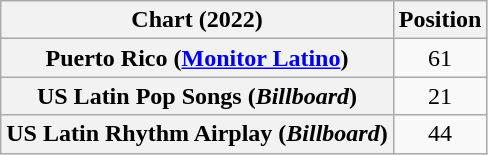<table class="wikitable sortable plainrowheaders" style="text-align:center">
<tr>
<th scope="col">Chart (2022)</th>
<th scope="col">Position</th>
</tr>
<tr>
<th scope="row">Puerto Rico (<a href='#'>Monitor Latino</a>)</th>
<td>61</td>
</tr>
<tr>
<th scope="row">US Latin Pop Songs (<em>Billboard</em>)</th>
<td>21</td>
</tr>
<tr>
<th scope="row">US Latin Rhythm Airplay (<em>Billboard</em>)</th>
<td>44</td>
</tr>
</table>
